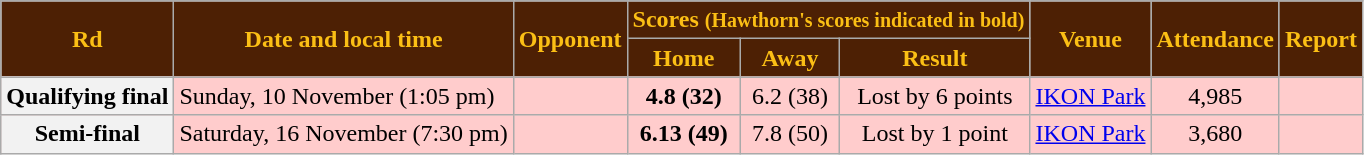<table class="wikitable" style="text-align:center">
<tr>
<th rowspan="2" style="background: #4D2004; color: #FBBF15">Rd</th>
<th rowspan="2" style="background: #4D2004; color: #FBBF15">Date and local time</th>
<th rowspan="2" style="background: #4D2004; color: #FBBF15">Opponent</th>
<th colspan="3" style="background: #4D2004; color: #FBBF15">Scores <small>(Hawthorn's scores indicated in <strong>bold</strong>)</small></th>
<th rowspan="2" style="background: #4D2004; color: #FBBF15">Venue</th>
<th rowspan="2" style="background: #4D2004; color: #FBBF15">Attendance</th>
<th rowspan="2" style="background: #4D2004; color: #FBBF15">Report</th>
</tr>
<tr>
<th style="background: #4D2004; color: #FBBF15">Home</th>
<th style="background: #4D2004; color: #FBBF15">Away</th>
<th style="background: #4D2004; color: #FBBF15">Result</th>
</tr>
<tr style=background:#fcc>
<th>Qualifying final</th>
<td align=left>Sunday, 10 November (1:05 pm)</td>
<td align=left></td>
<td><strong>4.8 (32)</strong></td>
<td>6.2 (38)</td>
<td>Lost by 6 points</td>
<td><a href='#'>IKON Park</a></td>
<td>4,985</td>
<td></td>
</tr>
<tr style=background:#fcc>
<th>Semi-final</th>
<td align=left>Saturday, 16 November (7:30 pm)</td>
<td align=left></td>
<td><strong>6.13 (49)</strong></td>
<td>7.8 (50)</td>
<td>Lost by 1 point</td>
<td><a href='#'>IKON Park</a></td>
<td>3,680</td>
<td></td>
</tr>
</table>
